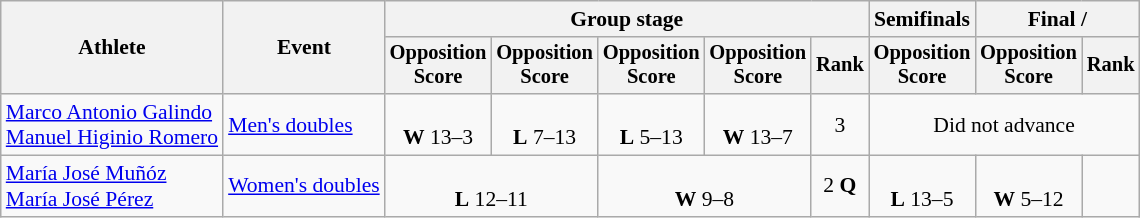<table class="wikitable" style="font-size:90%">
<tr>
<th rowspan="2">Athlete</th>
<th rowspan="2">Event</th>
<th colspan="5">Group stage</th>
<th>Semifinals</th>
<th colspan="2">Final / </th>
</tr>
<tr style="font-size:95%">
<th>Opposition<br>Score</th>
<th>Opposition<br>Score</th>
<th>Opposition<br>Score</th>
<th>Opposition<br>Score</th>
<th>Rank</th>
<th>Opposition<br>Score</th>
<th>Opposition<br>Score</th>
<th>Rank</th>
</tr>
<tr align="center">
<td align="left"><a href='#'>Marco Antonio Galindo</a><br><a href='#'>Manuel Higinio Romero</a></td>
<td align="left"><a href='#'>Men's doubles</a></td>
<td><br><strong>W</strong> 13–3</td>
<td><br><strong>L</strong> 7–13</td>
<td><br><strong>L</strong> 5–13</td>
<td><br><strong>W</strong> 13–7</td>
<td>3</td>
<td colspan="3">Did not advance</td>
</tr>
<tr align="center">
<td align="left"><a href='#'>María José Muñóz</a><br><a href='#'>María José Pérez</a></td>
<td align="left"><a href='#'>Women's doubles</a></td>
<td colspan=2><br><strong>L</strong> 12–11</td>
<td colspan=2><br><strong>W</strong> 9–8</td>
<td>2 <strong>Q</strong></td>
<td><br><strong>L</strong> 13–5</td>
<td><br><strong>W</strong> 5–12</td>
<td></td>
</tr>
</table>
